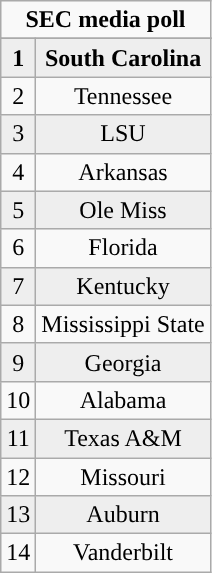<table class="wikitable" style="display: inline-table;">
<tr>
<td align="center" Colspan="3"><strong>SEC media poll</strong></td>
</tr>
<tr align="center">
</tr>
<tr align="center" style="background:#eeeeee;">
<td><strong>1</strong></td>
<td><strong>South Carolina</strong></td>
</tr>
<tr align="center">
<td>2</td>
<td>Tennessee</td>
</tr>
<tr align="center" style="background:#eeeeee;">
<td>3</td>
<td>LSU</td>
</tr>
<tr align="center">
<td>4</td>
<td>Arkansas</td>
</tr>
<tr align="center" style="background:#eeeeee;">
<td>5</td>
<td>Ole Miss</td>
</tr>
<tr align="center">
<td>6</td>
<td>Florida</td>
</tr>
<tr align="center" style="background:#eeeeee;">
<td>7</td>
<td>Kentucky</td>
</tr>
<tr align="center">
<td>8</td>
<td>Mississippi State</td>
</tr>
<tr align="center" style="background:#eeeeee;">
<td>9</td>
<td>Georgia</td>
</tr>
<tr align="center">
<td>10</td>
<td>Alabama</td>
</tr>
<tr align="center" style="background:#eeeeee;">
<td>11</td>
<td>Texas A&M</td>
</tr>
<tr align="center">
<td>12</td>
<td>Missouri</td>
</tr>
<tr align="center" style="background:#eeeeee;">
<td>13</td>
<td>Auburn</td>
</tr>
<tr align="center">
<td>14</td>
<td>Vanderbilt</td>
</tr>
</table>
